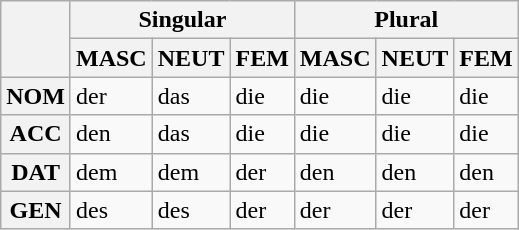<table class="wikitable">
<tr>
<th rowspan="2"></th>
<th colspan="3">Singular</th>
<th colspan="3">Plural</th>
</tr>
<tr>
<th>MASC</th>
<th>NEUT</th>
<th>FEM</th>
<th>MASC</th>
<th>NEUT</th>
<th>FEM</th>
</tr>
<tr>
<th>NOM</th>
<td>der</td>
<td>das</td>
<td>die</td>
<td>die</td>
<td>die</td>
<td>die</td>
</tr>
<tr>
<th>ACC</th>
<td>den</td>
<td>das</td>
<td>die</td>
<td>die</td>
<td>die</td>
<td>die</td>
</tr>
<tr>
<th>DAT</th>
<td>dem</td>
<td>dem</td>
<td>der</td>
<td>den</td>
<td>den</td>
<td>den</td>
</tr>
<tr>
<th>GEN</th>
<td>des</td>
<td>des</td>
<td>der</td>
<td>der</td>
<td>der</td>
<td>der</td>
</tr>
</table>
